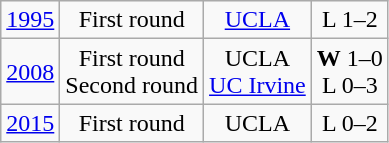<table class="wikitable">
<tr align="center">
<td><a href='#'>1995</a></td>
<td>First round</td>
<td><a href='#'>UCLA</a></td>
<td>L 1–2</td>
</tr>
<tr align="center">
<td><a href='#'>2008</a></td>
<td>First round<br>Second round</td>
<td>UCLA<br><a href='#'>UC Irvine</a></td>
<td><strong>W</strong> 1–0<br>L 0–3</td>
</tr>
<tr align="center">
<td><a href='#'>2015</a></td>
<td>First round</td>
<td>UCLA</td>
<td>L 0–2</td>
</tr>
</table>
